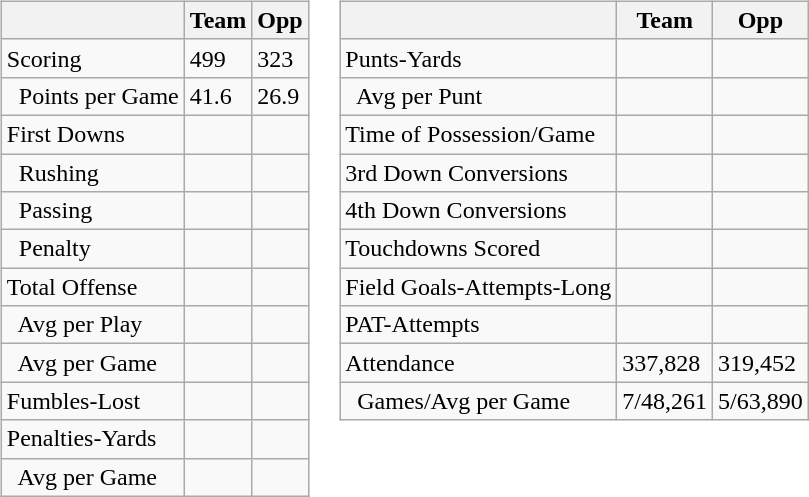<table>
<tr>
<td valign="top"><br><table class="wikitable" style="white-space:nowrap;">
<tr>
<th></th>
<th>Team</th>
<th>Opp</th>
</tr>
<tr>
<td>Scoring</td>
<td>499</td>
<td>323</td>
</tr>
<tr>
<td>  Points per Game</td>
<td>41.6</td>
<td>26.9</td>
</tr>
<tr>
<td>First Downs</td>
<td></td>
<td></td>
</tr>
<tr>
<td>  Rushing</td>
<td></td>
<td></td>
</tr>
<tr>
<td>  Passing</td>
<td></td>
<td></td>
</tr>
<tr>
<td>  Penalty</td>
<td></td>
<td></td>
</tr>
<tr>
<td>Total Offense</td>
<td></td>
<td></td>
</tr>
<tr>
<td>  Avg per Play</td>
<td></td>
<td></td>
</tr>
<tr>
<td>  Avg per Game</td>
<td></td>
<td></td>
</tr>
<tr>
<td>Fumbles-Lost</td>
<td></td>
<td></td>
</tr>
<tr>
<td>Penalties-Yards</td>
<td></td>
<td></td>
</tr>
<tr>
<td>  Avg per Game</td>
<td></td>
<td></td>
</tr>
</table>
</td>
<td valign="top"><br><table class="wikitable" style="white-space:nowrap;">
<tr>
<th></th>
<th>Team</th>
<th>Opp</th>
</tr>
<tr>
<td>Punts-Yards</td>
<td></td>
<td></td>
</tr>
<tr>
<td>  Avg per Punt</td>
<td></td>
<td></td>
</tr>
<tr>
<td>Time of Possession/Game</td>
<td></td>
<td></td>
</tr>
<tr>
<td>3rd Down Conversions</td>
<td></td>
<td></td>
</tr>
<tr>
<td>4th Down Conversions</td>
<td></td>
<td></td>
</tr>
<tr>
<td>Touchdowns Scored</td>
<td></td>
<td></td>
</tr>
<tr>
<td>Field Goals-Attempts-Long</td>
<td></td>
<td></td>
</tr>
<tr>
<td>PAT-Attempts</td>
<td></td>
<td></td>
</tr>
<tr>
<td>Attendance</td>
<td>337,828</td>
<td>319,452</td>
</tr>
<tr>
<td>  Games/Avg per Game</td>
<td>7/48,261</td>
<td>5/63,890</td>
</tr>
</table>
</td>
</tr>
</table>
